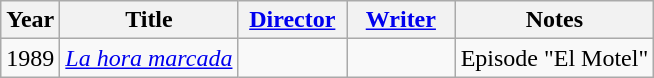<table class="wikitable" style="text-align:center; margin-right:auto; margin-right:auto">
<tr>
<th>Year</th>
<th>Title</th>
<th style="width:65px;"><a href='#'>Director</a></th>
<th style="width:65px;"><a href='#'>Writer</a></th>
<th>Notes</th>
</tr>
<tr>
<td>1989</td>
<td style="text-align:left;"><em><a href='#'>La hora marcada</a></em></td>
<td></td>
<td></td>
<td>Episode "El Motel"</td>
</tr>
</table>
